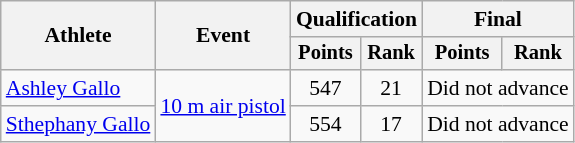<table class=wikitable style=font-size:90%;text-align:center>
<tr>
<th rowspan=2>Athlete</th>
<th rowspan=2>Event</th>
<th colspan=2>Qualification</th>
<th colspan=2>Final</th>
</tr>
<tr style=font-size:95%>
<th>Points</th>
<th>Rank</th>
<th>Points</th>
<th>Rank</th>
</tr>
<tr>
<td align=left><a href='#'>Ashley Gallo</a></td>
<td align=left rowspan=2><a href='#'>10 m air pistol</a></td>
<td>547</td>
<td>21</td>
<td colspan=2>Did not advance</td>
</tr>
<tr>
<td align=left><a href='#'>Sthephany Gallo</a></td>
<td>554</td>
<td>17</td>
<td colspan=2>Did not advance</td>
</tr>
</table>
